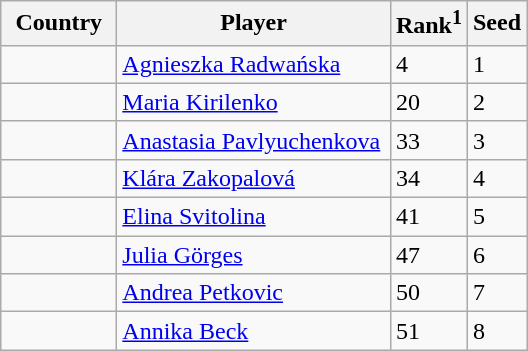<table class="sortable wikitable">
<tr>
<th width="70">Country</th>
<th width="175">Player</th>
<th>Rank<sup>1</sup></th>
<th>Seed</th>
</tr>
<tr>
<td></td>
<td><a href='#'>Agnieszka Radwańska</a></td>
<td>4</td>
<td>1</td>
</tr>
<tr>
<td></td>
<td><a href='#'>Maria Kirilenko</a></td>
<td>20</td>
<td>2</td>
</tr>
<tr>
<td></td>
<td><a href='#'>Anastasia Pavlyuchenkova</a></td>
<td>33</td>
<td>3</td>
</tr>
<tr>
<td></td>
<td><a href='#'>Klára Zakopalová</a></td>
<td>34</td>
<td>4</td>
</tr>
<tr>
<td></td>
<td><a href='#'>Elina Svitolina</a></td>
<td>41</td>
<td>5</td>
</tr>
<tr>
<td></td>
<td><a href='#'>Julia Görges</a></td>
<td>47</td>
<td>6</td>
</tr>
<tr>
<td></td>
<td><a href='#'>Andrea Petkovic</a></td>
<td>50</td>
<td>7</td>
</tr>
<tr>
<td></td>
<td><a href='#'>Annika Beck</a></td>
<td>51</td>
<td>8</td>
</tr>
</table>
